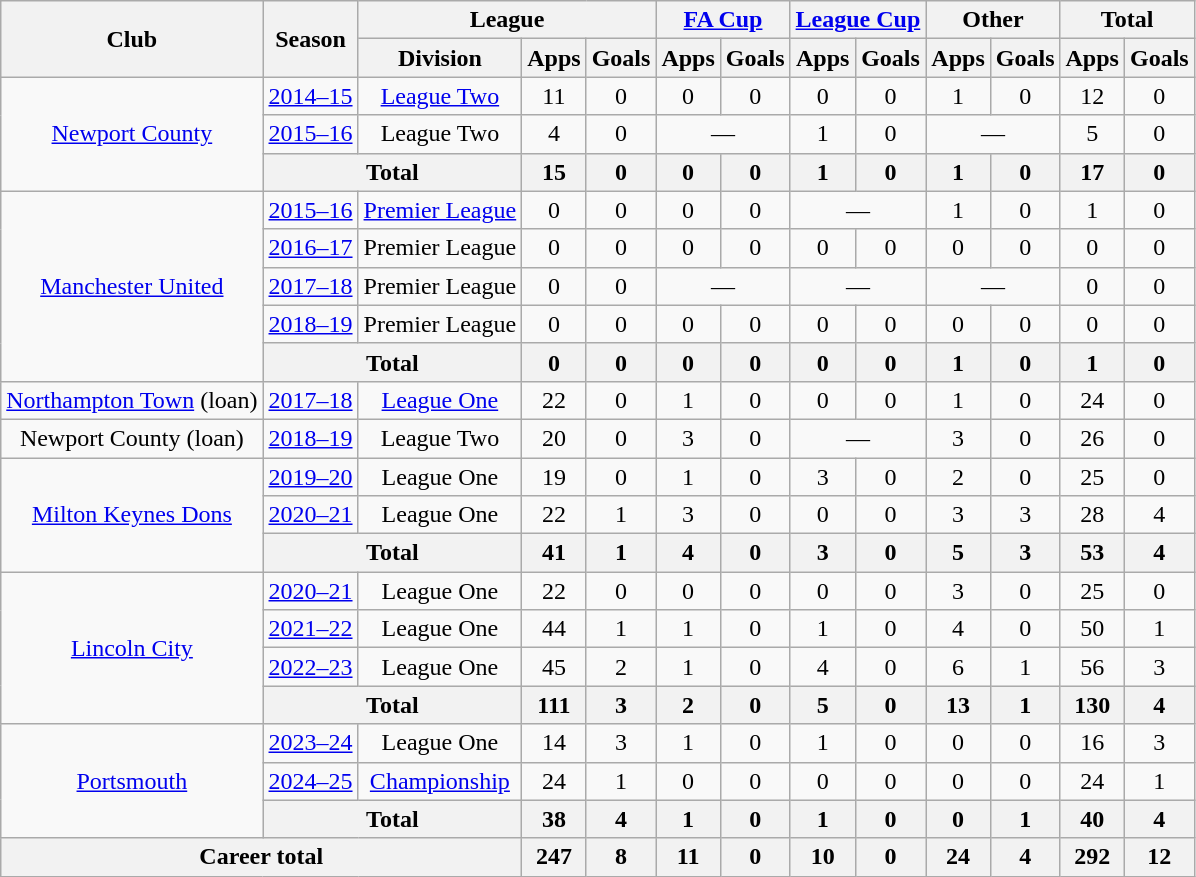<table class=wikitable style=text-align:center>
<tr>
<th rowspan=2>Club</th>
<th rowspan=2>Season</th>
<th colspan=3>League</th>
<th colspan=2><a href='#'>FA Cup</a></th>
<th colspan=2><a href='#'>League Cup</a></th>
<th colspan=2>Other</th>
<th colspan=2>Total</th>
</tr>
<tr>
<th>Division</th>
<th>Apps</th>
<th>Goals</th>
<th>Apps</th>
<th>Goals</th>
<th>Apps</th>
<th>Goals</th>
<th>Apps</th>
<th>Goals</th>
<th>Apps</th>
<th>Goals</th>
</tr>
<tr>
<td rowspan=3><a href='#'>Newport County</a></td>
<td><a href='#'>2014–15</a></td>
<td><a href='#'>League Two</a></td>
<td>11</td>
<td>0</td>
<td>0</td>
<td>0</td>
<td>0</td>
<td>0</td>
<td>1</td>
<td>0</td>
<td>12</td>
<td>0</td>
</tr>
<tr>
<td><a href='#'>2015–16</a></td>
<td>League Two</td>
<td>4</td>
<td>0</td>
<td colspan=2>—</td>
<td>1</td>
<td>0</td>
<td colspan=2>—</td>
<td>5</td>
<td>0</td>
</tr>
<tr>
<th colspan=2>Total</th>
<th>15</th>
<th>0</th>
<th>0</th>
<th>0</th>
<th>1</th>
<th>0</th>
<th>1</th>
<th>0</th>
<th>17</th>
<th>0</th>
</tr>
<tr>
<td rowspan=5><a href='#'>Manchester United</a></td>
<td><a href='#'>2015–16</a></td>
<td><a href='#'>Premier League</a></td>
<td>0</td>
<td>0</td>
<td>0</td>
<td>0</td>
<td colspan=2>—</td>
<td>1</td>
<td>0</td>
<td>1</td>
<td>0</td>
</tr>
<tr>
<td><a href='#'>2016–17</a></td>
<td>Premier League</td>
<td>0</td>
<td>0</td>
<td>0</td>
<td>0</td>
<td>0</td>
<td>0</td>
<td>0</td>
<td>0</td>
<td>0</td>
<td>0</td>
</tr>
<tr>
<td><a href='#'>2017–18</a></td>
<td>Premier League</td>
<td>0</td>
<td>0</td>
<td colspan=2>—</td>
<td colspan=2>—</td>
<td colspan=2>—</td>
<td>0</td>
<td>0</td>
</tr>
<tr>
<td><a href='#'>2018–19</a></td>
<td>Premier League</td>
<td>0</td>
<td>0</td>
<td>0</td>
<td>0</td>
<td>0</td>
<td>0</td>
<td>0</td>
<td>0</td>
<td>0</td>
<td>0</td>
</tr>
<tr>
<th colspan=2>Total</th>
<th>0</th>
<th>0</th>
<th>0</th>
<th>0</th>
<th>0</th>
<th>0</th>
<th>1</th>
<th>0</th>
<th>1</th>
<th>0</th>
</tr>
<tr>
<td><a href='#'>Northampton Town</a> (loan)</td>
<td><a href='#'>2017–18</a></td>
<td><a href='#'>League One</a></td>
<td>22</td>
<td>0</td>
<td>1</td>
<td>0</td>
<td>0</td>
<td>0</td>
<td>1</td>
<td>0</td>
<td>24</td>
<td>0</td>
</tr>
<tr>
<td>Newport County (loan)</td>
<td><a href='#'>2018–19</a></td>
<td>League Two</td>
<td>20</td>
<td>0</td>
<td>3</td>
<td>0</td>
<td colspan=2>—</td>
<td>3</td>
<td>0</td>
<td>26</td>
<td>0</td>
</tr>
<tr>
<td rowspan="3"><a href='#'>Milton Keynes Dons</a></td>
<td><a href='#'>2019–20</a></td>
<td>League One</td>
<td>19</td>
<td>0</td>
<td>1</td>
<td>0</td>
<td>3</td>
<td>0</td>
<td>2</td>
<td>0</td>
<td>25</td>
<td>0</td>
</tr>
<tr>
<td><a href='#'>2020–21</a></td>
<td>League One</td>
<td>22</td>
<td>1</td>
<td>3</td>
<td>0</td>
<td>0</td>
<td>0</td>
<td>3</td>
<td>3</td>
<td>28</td>
<td>4</td>
</tr>
<tr>
<th colspan="2">Total</th>
<th>41</th>
<th>1</th>
<th>4</th>
<th>0</th>
<th>3</th>
<th>0</th>
<th>5</th>
<th>3</th>
<th>53</th>
<th>4</th>
</tr>
<tr>
<td rowspan="4"><a href='#'>Lincoln City</a></td>
<td><a href='#'>2020–21</a></td>
<td>League One</td>
<td>22</td>
<td>0</td>
<td>0</td>
<td>0</td>
<td>0</td>
<td>0</td>
<td>3</td>
<td>0</td>
<td>25</td>
<td>0</td>
</tr>
<tr>
<td><a href='#'>2021–22</a></td>
<td>League One</td>
<td>44</td>
<td>1</td>
<td>1</td>
<td>0</td>
<td>1</td>
<td>0</td>
<td>4</td>
<td>0</td>
<td>50</td>
<td>1</td>
</tr>
<tr>
<td><a href='#'>2022–23</a></td>
<td>League One</td>
<td>45</td>
<td>2</td>
<td>1</td>
<td>0</td>
<td>4</td>
<td>0</td>
<td>6</td>
<td>1</td>
<td>56</td>
<td>3</td>
</tr>
<tr>
<th colspan="2">Total</th>
<th>111</th>
<th>3</th>
<th>2</th>
<th>0</th>
<th>5</th>
<th>0</th>
<th>13</th>
<th>1</th>
<th>130</th>
<th>4</th>
</tr>
<tr>
<td rowspan="3"><a href='#'>Portsmouth</a></td>
<td><a href='#'>2023–24</a></td>
<td>League One</td>
<td>14</td>
<td>3</td>
<td>1</td>
<td>0</td>
<td>1</td>
<td>0</td>
<td>0</td>
<td>0</td>
<td>16</td>
<td>3</td>
</tr>
<tr>
<td><a href='#'>2024–25</a></td>
<td><a href='#'>Championship</a></td>
<td>24</td>
<td>1</td>
<td>0</td>
<td>0</td>
<td>0</td>
<td>0</td>
<td>0</td>
<td>0</td>
<td>24</td>
<td>1</td>
</tr>
<tr>
<th colspan="2">Total</th>
<th>38</th>
<th>4</th>
<th>1</th>
<th>0</th>
<th>1</th>
<th>0</th>
<th>0</th>
<th>1</th>
<th>40</th>
<th>4</th>
</tr>
<tr>
<th colspan=3>Career total</th>
<th>247</th>
<th>8</th>
<th>11</th>
<th>0</th>
<th>10</th>
<th>0</th>
<th>24</th>
<th>4</th>
<th>292</th>
<th>12</th>
</tr>
</table>
